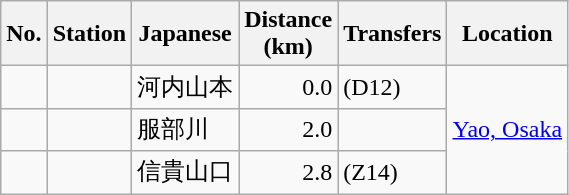<table class="wikitable">
<tr>
<th>No.</th>
<th>Station</th>
<th>Japanese</th>
<th>Distance<br>(km)</th>
<th>Transfers</th>
<th>Location</th>
</tr>
<tr>
<td></td>
<td></td>
<td>河内山本</td>
<td style="text-align:right;">0.0</td>
<td>  (D12)</td>
<td rowspan="3"><a href='#'>Yao, Osaka</a></td>
</tr>
<tr>
<td></td>
<td></td>
<td>服部川</td>
<td style="text-align:right;">2.0</td>
<td></td>
</tr>
<tr>
<td></td>
<td></td>
<td>信貴山口</td>
<td style="text-align:right;">2.8</td>
<td>  (Z14)</td>
</tr>
</table>
